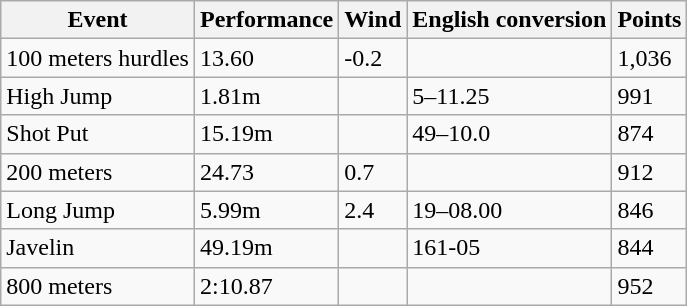<table class="wikitable">
<tr>
<th>Event</th>
<th>Performance</th>
<th>Wind</th>
<th>English conversion</th>
<th>Points</th>
</tr>
<tr>
<td>100 meters hurdles</td>
<td>13.60</td>
<td>-0.2</td>
<td></td>
<td>1,036</td>
</tr>
<tr>
<td>High Jump</td>
<td>1.81m</td>
<td></td>
<td>5–11.25</td>
<td>991</td>
</tr>
<tr>
<td>Shot Put</td>
<td>15.19m</td>
<td></td>
<td>49–10.0</td>
<td>874</td>
</tr>
<tr>
<td>200 meters</td>
<td>24.73</td>
<td>0.7</td>
<td></td>
<td>912</td>
</tr>
<tr>
<td>Long Jump</td>
<td>5.99m</td>
<td>2.4</td>
<td>19–08.00</td>
<td>846</td>
</tr>
<tr>
<td>Javelin</td>
<td>49.19m</td>
<td></td>
<td>161-05</td>
<td>844</td>
</tr>
<tr>
<td>800 meters</td>
<td>2:10.87</td>
<td></td>
<td></td>
<td>952</td>
</tr>
</table>
